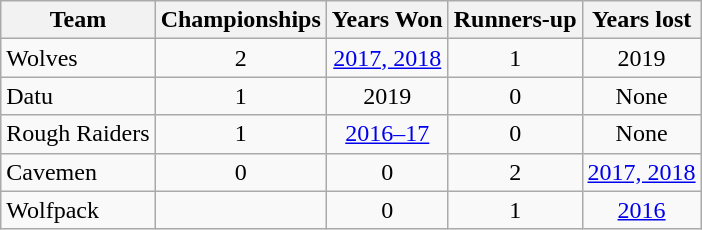<table class="wikitable sortable" style="text-align: center;">
<tr>
<th>Team</th>
<th>Championships</th>
<th>Years Won</th>
<th>Runners-up</th>
<th>Years lost</th>
</tr>
<tr>
<td align=left>Wolves</td>
<td align=center>2</td>
<td><a href='#'>2017, 2018</a></td>
<td>1</td>
<td>2019</td>
</tr>
<tr>
<td align=left>Datu</td>
<td align=center>1</td>
<td>2019</td>
<td align=center>0</td>
<td>None</td>
</tr>
<tr>
<td align=left>Rough Raiders</td>
<td align=center>1</td>
<td><a href='#'>2016–17</a></td>
<td align=center>0</td>
<td>None</td>
</tr>
<tr>
<td align=left>Cavemen</td>
<td align=center>0</td>
<td>0</td>
<td align=center>2</td>
<td><a href='#'>2017, 2018</a></td>
</tr>
<tr>
<td align=left>Wolfpack</td>
<td align=center></td>
<td>0</td>
<td>1</td>
<td><a href='#'>2016</a></td>
</tr>
</table>
